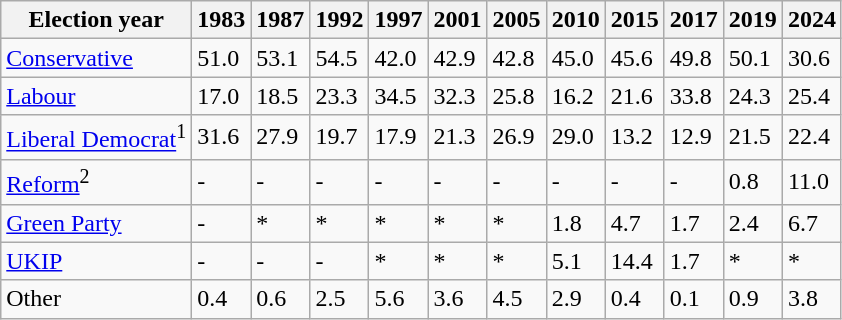<table class="wikitable">
<tr>
<th>Election year</th>
<th>1983</th>
<th>1987</th>
<th>1992</th>
<th>1997</th>
<th>2001</th>
<th>2005</th>
<th>2010</th>
<th>2015</th>
<th>2017</th>
<th>2019</th>
<th>2024</th>
</tr>
<tr>
<td><a href='#'>Conservative</a></td>
<td>51.0</td>
<td>53.1</td>
<td>54.5</td>
<td>42.0</td>
<td>42.9</td>
<td>42.8</td>
<td>45.0</td>
<td>45.6</td>
<td>49.8</td>
<td>50.1</td>
<td>30.6</td>
</tr>
<tr>
<td><a href='#'>Labour</a></td>
<td>17.0</td>
<td>18.5</td>
<td>23.3</td>
<td>34.5</td>
<td>32.3</td>
<td>25.8</td>
<td>16.2</td>
<td>21.6</td>
<td>33.8</td>
<td>24.3</td>
<td>25.4</td>
</tr>
<tr>
<td><a href='#'>Liberal Democrat</a><sup>1</sup></td>
<td>31.6</td>
<td>27.9</td>
<td>19.7</td>
<td>17.9</td>
<td>21.3</td>
<td>26.9</td>
<td>29.0</td>
<td>13.2</td>
<td>12.9</td>
<td>21.5</td>
<td>22.4</td>
</tr>
<tr>
<td><a href='#'>Reform</a><sup>2</sup></td>
<td>-</td>
<td>-</td>
<td>-</td>
<td>-</td>
<td>-</td>
<td>-</td>
<td>-</td>
<td>-</td>
<td>-</td>
<td>0.8</td>
<td>11.0</td>
</tr>
<tr>
<td><a href='#'>Green Party</a></td>
<td>-</td>
<td>*</td>
<td>*</td>
<td>*</td>
<td>*</td>
<td>*</td>
<td>1.8</td>
<td>4.7</td>
<td>1.7</td>
<td>2.4</td>
<td>6.7</td>
</tr>
<tr>
<td><a href='#'>UKIP</a></td>
<td>-</td>
<td>-</td>
<td>-</td>
<td>*</td>
<td>*</td>
<td>*</td>
<td>5.1</td>
<td>14.4</td>
<td>1.7</td>
<td>*</td>
<td>*</td>
</tr>
<tr>
<td>Other</td>
<td>0.4</td>
<td>0.6</td>
<td>2.5</td>
<td>5.6</td>
<td>3.6</td>
<td>4.5</td>
<td>2.9</td>
<td>0.4</td>
<td>0.1</td>
<td>0.9</td>
<td>3.8</td>
</tr>
</table>
